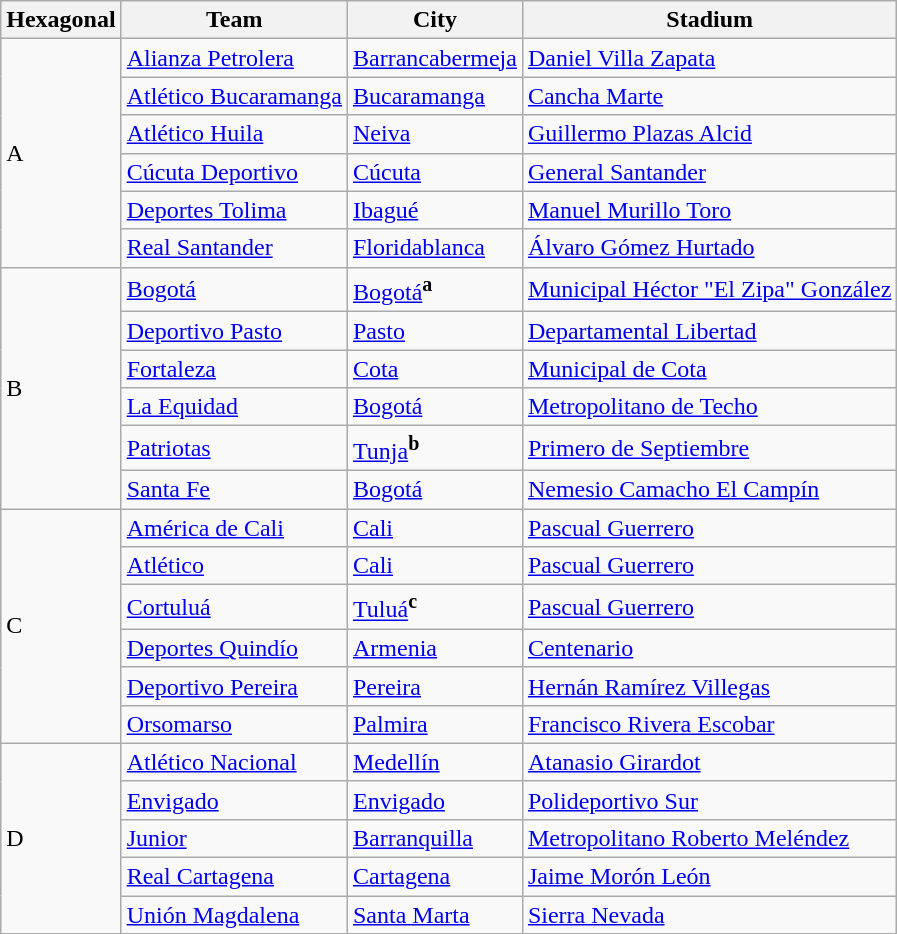<table class="wikitable sortable">
<tr>
<th>Hexagonal</th>
<th>Team</th>
<th>City</th>
<th>Stadium</th>
</tr>
<tr>
<td rowspan="6">A</td>
<td><a href='#'>Alianza Petrolera</a></td>
<td><a href='#'>Barrancabermeja</a></td>
<td><a href='#'>Daniel Villa Zapata</a></td>
</tr>
<tr>
<td><a href='#'>Atlético Bucaramanga</a></td>
<td><a href='#'>Bucaramanga</a></td>
<td><a href='#'>Cancha Marte</a></td>
</tr>
<tr>
<td><a href='#'>Atlético Huila</a></td>
<td><a href='#'>Neiva</a></td>
<td><a href='#'>Guillermo Plazas Alcid</a></td>
</tr>
<tr>
<td><a href='#'>Cúcuta Deportivo</a></td>
<td><a href='#'>Cúcuta</a></td>
<td><a href='#'>General Santander</a></td>
</tr>
<tr>
<td><a href='#'>Deportes Tolima</a></td>
<td><a href='#'>Ibagué</a></td>
<td><a href='#'>Manuel Murillo Toro</a></td>
</tr>
<tr>
<td><a href='#'>Real Santander</a></td>
<td><a href='#'>Floridablanca</a></td>
<td><a href='#'>Álvaro Gómez Hurtado</a></td>
</tr>
<tr>
<td rowspan="6">B</td>
<td><a href='#'>Bogotá</a></td>
<td><a href='#'>Bogotá</a><sup><strong>a</strong></sup></td>
<td><a href='#'>Municipal Héctor "El Zipa" González</a></td>
</tr>
<tr>
<td><a href='#'>Deportivo Pasto</a></td>
<td><a href='#'>Pasto</a></td>
<td><a href='#'>Departamental Libertad</a></td>
</tr>
<tr>
<td><a href='#'>Fortaleza</a></td>
<td><a href='#'>Cota</a></td>
<td><a href='#'>Municipal de Cota</a></td>
</tr>
<tr>
<td><a href='#'>La Equidad</a></td>
<td><a href='#'>Bogotá</a></td>
<td><a href='#'>Metropolitano de Techo</a></td>
</tr>
<tr>
<td><a href='#'>Patriotas</a></td>
<td><a href='#'>Tunja</a><sup><strong>b</strong></sup></td>
<td><a href='#'>Primero de Septiembre</a></td>
</tr>
<tr>
<td><a href='#'>Santa Fe</a></td>
<td><a href='#'>Bogotá</a></td>
<td><a href='#'>Nemesio Camacho El Campín</a></td>
</tr>
<tr>
<td rowspan="6">C</td>
<td><a href='#'>América de Cali</a></td>
<td><a href='#'>Cali</a></td>
<td><a href='#'>Pascual Guerrero</a></td>
</tr>
<tr>
<td><a href='#'>Atlético</a></td>
<td><a href='#'>Cali</a></td>
<td><a href='#'>Pascual Guerrero</a></td>
</tr>
<tr>
<td><a href='#'>Cortuluá</a></td>
<td><a href='#'>Tuluá</a><sup><strong>c</strong></sup></td>
<td><a href='#'>Pascual Guerrero</a></td>
</tr>
<tr>
<td><a href='#'>Deportes Quindío</a></td>
<td><a href='#'>Armenia</a></td>
<td><a href='#'>Centenario</a></td>
</tr>
<tr>
<td><a href='#'>Deportivo Pereira</a></td>
<td><a href='#'>Pereira</a></td>
<td><a href='#'>Hernán Ramírez Villegas</a></td>
</tr>
<tr>
<td><a href='#'>Orsomarso</a></td>
<td><a href='#'>Palmira</a></td>
<td><a href='#'>Francisco Rivera Escobar</a></td>
</tr>
<tr>
<td rowspan="5">D</td>
<td><a href='#'>Atlético Nacional</a></td>
<td><a href='#'>Medellín</a></td>
<td><a href='#'>Atanasio Girardot</a></td>
</tr>
<tr>
<td><a href='#'>Envigado</a></td>
<td><a href='#'>Envigado</a></td>
<td><a href='#'>Polideportivo Sur</a></td>
</tr>
<tr>
<td><a href='#'>Junior</a></td>
<td><a href='#'>Barranquilla</a></td>
<td><a href='#'>Metropolitano Roberto Meléndez</a></td>
</tr>
<tr>
<td><a href='#'>Real Cartagena</a></td>
<td><a href='#'>Cartagena</a></td>
<td><a href='#'>Jaime Morón León</a></td>
</tr>
<tr>
<td><a href='#'>Unión Magdalena</a></td>
<td><a href='#'>Santa Marta</a></td>
<td><a href='#'>Sierra Nevada</a></td>
</tr>
</table>
